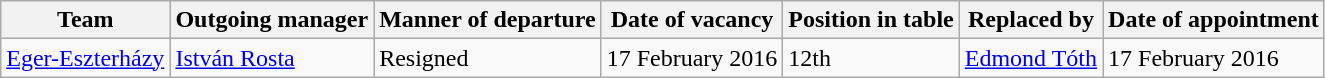<table class="wikitable sortable">
<tr>
<th>Team</th>
<th>Outgoing manager</th>
<th>Manner of departure</th>
<th>Date of vacancy</th>
<th>Position in table</th>
<th>Replaced by</th>
<th>Date of appointment</th>
</tr>
<tr>
<td align="left"><a href='#'>Eger-Eszterházy</a></td>
<td align="left"> <a href='#'>István Rosta</a></td>
<td>Resigned</td>
<td>17 February 2016</td>
<td>12th</td>
<td align="left"> <a href='#'>Edmond Tóth</a></td>
<td>17 February 2016</td>
</tr>
</table>
